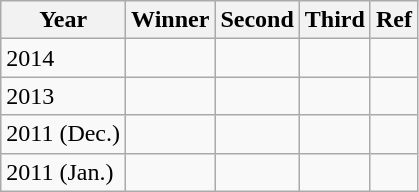<table class="wikitable">
<tr>
<th>Year</th>
<th>Winner</th>
<th>Second</th>
<th>Third</th>
<th>Ref</th>
</tr>
<tr>
<td>2014</td>
<td></td>
<td></td>
<td></td>
</tr>
<tr>
<td>2013</td>
<td></td>
<td></td>
<td></td>
<td></td>
</tr>
<tr>
<td>2011 (Dec.)</td>
<td></td>
<td></td>
<td></td>
<td></td>
</tr>
<tr>
<td>2011 (Jan.)</td>
<td></td>
<td></td>
<td></td>
<td></td>
</tr>
</table>
